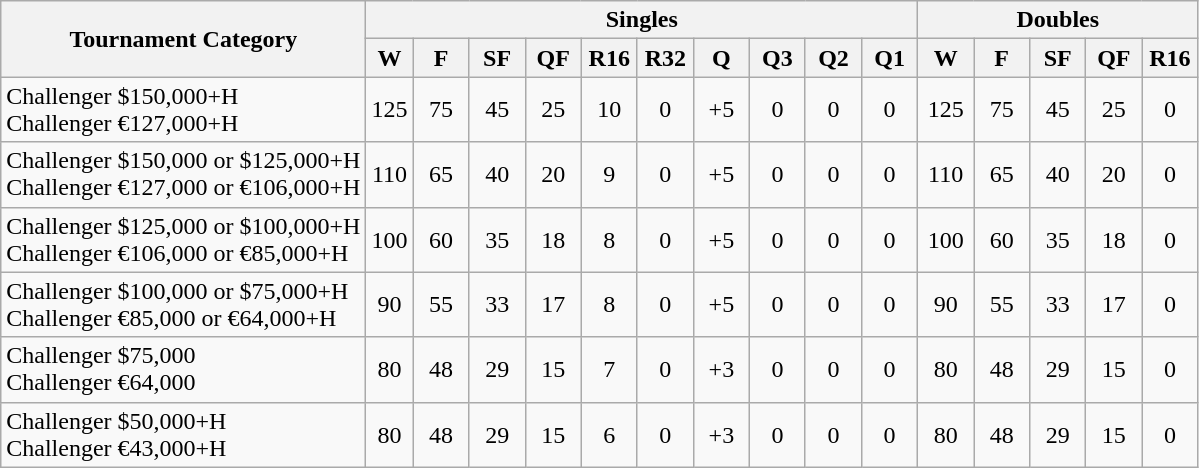<table class="wikitable" style=text-align:center;>
<tr>
<th rowspan=2 align=center>Tournament Category</th>
<th colspan=10 align=center>Singles</th>
<th colspan=5 align=center>Doubles</th>
</tr>
<tr>
<th !width=30>W</th>
<th width=30>F</th>
<th width=30>SF</th>
<th width=30>QF</th>
<th width=30>R16</th>
<th width=30>R32</th>
<th width=30>Q</th>
<th width=30>Q3</th>
<th width=30>Q2</th>
<th width=30>Q1</th>
<th width=30>W</th>
<th width=30>F</th>
<th width=30>SF</th>
<th width=30>QF</th>
<th width=30>R16</th>
</tr>
<tr>
<td align=left>Challenger $150,000+H<br>Challenger €127,000+H</td>
<td>125</td>
<td>75</td>
<td>45</td>
<td>25</td>
<td>10</td>
<td>0</td>
<td>+5</td>
<td>0</td>
<td>0</td>
<td>0</td>
<td>125</td>
<td>75</td>
<td>45</td>
<td>25</td>
<td>0</td>
</tr>
<tr>
<td align=left>Challenger $150,000 or $125,000+H<br>Challenger €127,000 or €106,000+H</td>
<td>110</td>
<td>65</td>
<td>40</td>
<td>20</td>
<td>9</td>
<td>0</td>
<td>+5</td>
<td>0</td>
<td>0</td>
<td>0</td>
<td>110</td>
<td>65</td>
<td>40</td>
<td>20</td>
<td>0</td>
</tr>
<tr>
<td align=left>Challenger $125,000 or $100,000+H<br>Challenger €106,000 or €85,000+H</td>
<td>100</td>
<td>60</td>
<td>35</td>
<td>18</td>
<td>8</td>
<td>0</td>
<td>+5</td>
<td>0</td>
<td>0</td>
<td>0</td>
<td>100</td>
<td>60</td>
<td>35</td>
<td>18</td>
<td>0</td>
</tr>
<tr>
<td align=left>Challenger $100,000 or $75,000+H<br>Challenger €85,000 or €64,000+H</td>
<td>90</td>
<td>55</td>
<td>33</td>
<td>17</td>
<td>8</td>
<td>0</td>
<td>+5</td>
<td>0</td>
<td>0</td>
<td>0</td>
<td>90</td>
<td>55</td>
<td>33</td>
<td>17</td>
<td>0</td>
</tr>
<tr>
<td align=left>Challenger $75,000<br>Challenger €64,000</td>
<td>80</td>
<td>48</td>
<td>29</td>
<td>15</td>
<td>7</td>
<td>0</td>
<td>+3</td>
<td>0</td>
<td>0</td>
<td>0</td>
<td>80</td>
<td>48</td>
<td>29</td>
<td>15</td>
<td>0</td>
</tr>
<tr>
<td align=left>Challenger $50,000+H<br>Challenger €43,000+H</td>
<td>80</td>
<td>48</td>
<td>29</td>
<td>15</td>
<td>6</td>
<td>0</td>
<td>+3</td>
<td>0</td>
<td>0</td>
<td>0</td>
<td>80</td>
<td>48</td>
<td>29</td>
<td>15</td>
<td>0</td>
</tr>
</table>
